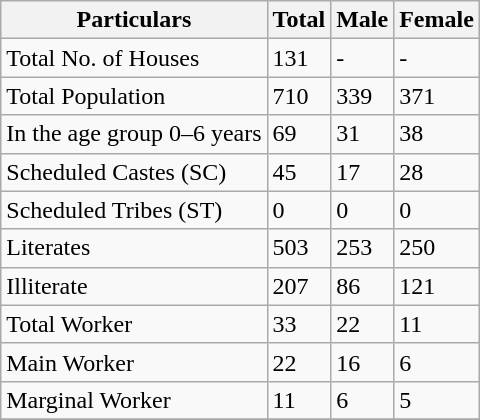<table class="wikitable sortable">
<tr>
<th>Particulars</th>
<th>Total</th>
<th>Male</th>
<th>Female</th>
</tr>
<tr>
<td>Total No. of Houses</td>
<td>131</td>
<td>-</td>
<td>-</td>
</tr>
<tr>
<td>Total Population</td>
<td>710</td>
<td>339</td>
<td>371</td>
</tr>
<tr>
<td>In the age group 0–6 years</td>
<td>69</td>
<td>31</td>
<td>38</td>
</tr>
<tr>
<td>Scheduled Castes (SC)</td>
<td>45</td>
<td>17</td>
<td>28</td>
</tr>
<tr>
<td>Scheduled Tribes (ST)</td>
<td>0</td>
<td>0</td>
<td>0</td>
</tr>
<tr>
<td>Literates</td>
<td>503</td>
<td>253</td>
<td>250</td>
</tr>
<tr>
<td>Illiterate</td>
<td>207</td>
<td>86</td>
<td>121</td>
</tr>
<tr>
<td>Total Worker</td>
<td>33</td>
<td>22</td>
<td>11</td>
</tr>
<tr>
<td>Main Worker</td>
<td>22</td>
<td>16</td>
<td>6</td>
</tr>
<tr>
<td>Marginal Worker</td>
<td>11</td>
<td>6</td>
<td>5</td>
</tr>
<tr>
</tr>
</table>
